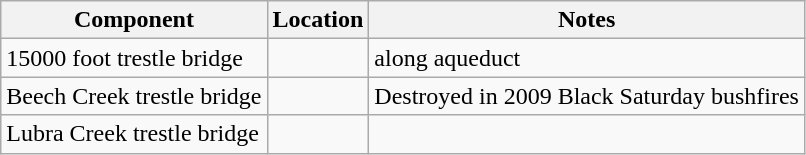<table class="wikitable" style="text-align: left">
<tr>
<th>Component</th>
<th>Location</th>
<th>Notes</th>
</tr>
<tr>
<td>15000 foot trestle bridge</td>
<td></td>
<td> along aqueduct</td>
</tr>
<tr>
<td>Beech Creek trestle bridge</td>
<td></td>
<td>Destroyed in 2009 Black Saturday bushfires</td>
</tr>
<tr>
<td>Lubra Creek trestle bridge</td>
<td></td>
<td></td>
</tr>
</table>
